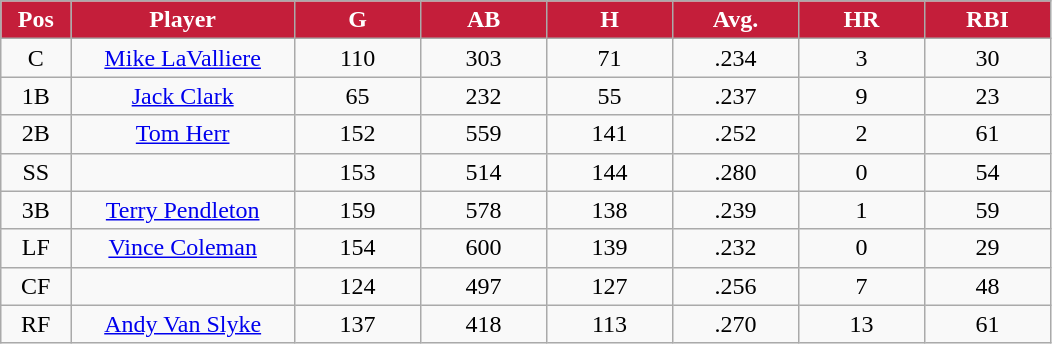<table class="wikitable sortable">
<tr>
<th style="background:#c41e3a;color:white;" width="5%">Pos</th>
<th style="background:#c41e3a;color:white;" width="16%">Player</th>
<th style="background:#c41e3a;color:white;" width="9%">G</th>
<th style="background:#c41e3a;color:white;" width="9%">AB</th>
<th style="background:#c41e3a;color:white;" width="9%">H</th>
<th style="background:#c41e3a;color:white;" width="9%">Avg.</th>
<th style="background:#c41e3a;color:white;" width="9%">HR</th>
<th style="background:#c41e3a;color:white;" width="9%">RBI</th>
</tr>
<tr align="center">
<td>C</td>
<td><a href='#'>Mike LaValliere</a></td>
<td>110</td>
<td>303</td>
<td>71</td>
<td>.234</td>
<td>3</td>
<td>30</td>
</tr>
<tr align=center>
<td>1B</td>
<td><a href='#'>Jack Clark</a></td>
<td>65</td>
<td>232</td>
<td>55</td>
<td>.237</td>
<td>9</td>
<td>23</td>
</tr>
<tr align=center>
<td>2B</td>
<td><a href='#'>Tom Herr</a></td>
<td>152</td>
<td>559</td>
<td>141</td>
<td>.252</td>
<td>2</td>
<td>61</td>
</tr>
<tr align=center>
<td>SS</td>
<td></td>
<td>153</td>
<td>514</td>
<td>144</td>
<td>.280</td>
<td>0</td>
<td>54</td>
</tr>
<tr align="center">
<td>3B</td>
<td><a href='#'>Terry Pendleton</a></td>
<td>159</td>
<td>578</td>
<td>138</td>
<td>.239</td>
<td>1</td>
<td>59</td>
</tr>
<tr align=center>
<td>LF</td>
<td><a href='#'>Vince Coleman</a></td>
<td>154</td>
<td>600</td>
<td>139</td>
<td>.232</td>
<td>0</td>
<td>29</td>
</tr>
<tr align=center>
<td>CF</td>
<td></td>
<td>124</td>
<td>497</td>
<td>127</td>
<td>.256</td>
<td>7</td>
<td>48</td>
</tr>
<tr align="center">
<td>RF</td>
<td><a href='#'>Andy Van Slyke</a></td>
<td>137</td>
<td>418</td>
<td>113</td>
<td>.270</td>
<td>13</td>
<td>61</td>
</tr>
</table>
